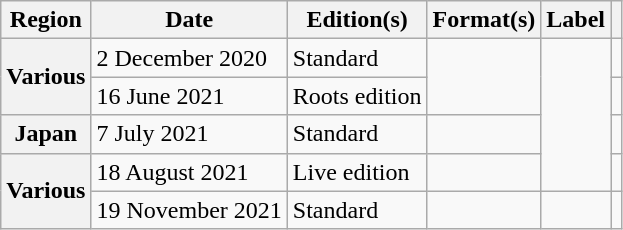<table class="wikitable plainrowheaders">
<tr>
<th scope="col">Region</th>
<th scope="col">Date</th>
<th scope="col">Edition(s)</th>
<th scope="col">Format(s)</th>
<th scope="col">Label</th>
<th scope="col"></th>
</tr>
<tr>
<th scope="row" rowspan="2">Various</th>
<td>2 December 2020</td>
<td>Standard</td>
<td rowspan="2"></td>
<td rowspan="4"></td>
<td align="center"></td>
</tr>
<tr>
<td>16 June 2021</td>
<td>Roots edition</td>
<td align="center"></td>
</tr>
<tr>
<th scope="row">Japan</th>
<td>7 July 2021</td>
<td>Standard</td>
<td></td>
<td align="center"></td>
</tr>
<tr>
<th scope="row" rowspan="2">Various</th>
<td>18 August 2021</td>
<td>Live edition</td>
<td></td>
<td align="center"></td>
</tr>
<tr>
<td>19 November 2021</td>
<td>Standard</td>
<td></td>
<td></td>
<td align="center"></td>
</tr>
</table>
